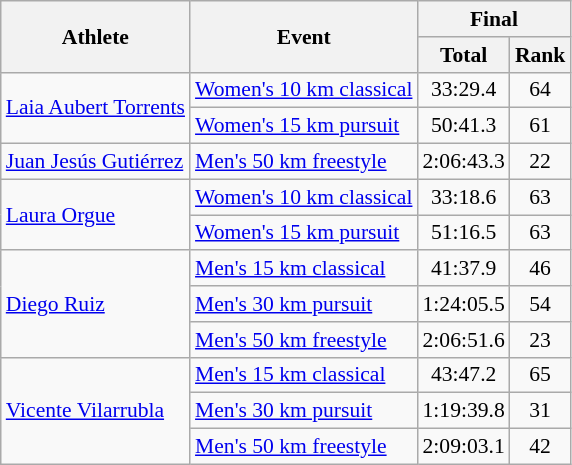<table class="wikitable" style="font-size:90%">
<tr>
<th rowspan="2">Athlete</th>
<th rowspan="2">Event</th>
<th colspan="2">Final</th>
</tr>
<tr>
<th>Total</th>
<th>Rank</th>
</tr>
<tr>
<td rowspan=2><a href='#'>Laia Aubert Torrents</a></td>
<td><a href='#'>Women's 10 km classical</a></td>
<td align="center">33:29.4</td>
<td align="center">64</td>
</tr>
<tr>
<td><a href='#'>Women's 15 km pursuit</a></td>
<td align="center">50:41.3</td>
<td align="center">61</td>
</tr>
<tr>
<td><a href='#'>Juan Jesús Gutiérrez</a></td>
<td><a href='#'>Men's 50 km freestyle</a></td>
<td align="center">2:06:43.3</td>
<td align="center">22</td>
</tr>
<tr>
<td rowspan=2><a href='#'>Laura Orgue</a></td>
<td><a href='#'>Women's 10 km classical</a></td>
<td align="center">33:18.6</td>
<td align="center">63</td>
</tr>
<tr>
<td><a href='#'>Women's 15 km pursuit</a></td>
<td align="center">51:16.5</td>
<td align="center">63</td>
</tr>
<tr>
<td rowspan=3><a href='#'>Diego Ruiz</a></td>
<td><a href='#'>Men's 15 km classical</a></td>
<td align="center">41:37.9</td>
<td align="center">46</td>
</tr>
<tr>
<td><a href='#'>Men's 30 km pursuit</a></td>
<td align="center">1:24:05.5</td>
<td align="center">54</td>
</tr>
<tr>
<td><a href='#'>Men's 50 km freestyle</a></td>
<td align="center">2:06:51.6</td>
<td align="center">23</td>
</tr>
<tr>
<td rowspan=3><a href='#'>Vicente Vilarrubla</a></td>
<td><a href='#'>Men's 15 km classical</a></td>
<td align="center">43:47.2</td>
<td align="center">65</td>
</tr>
<tr>
<td><a href='#'>Men's 30 km pursuit</a></td>
<td align="center">1:19:39.8</td>
<td align="center">31</td>
</tr>
<tr>
<td><a href='#'>Men's 50 km freestyle</a></td>
<td align="center">2:09:03.1</td>
<td align="center">42</td>
</tr>
</table>
